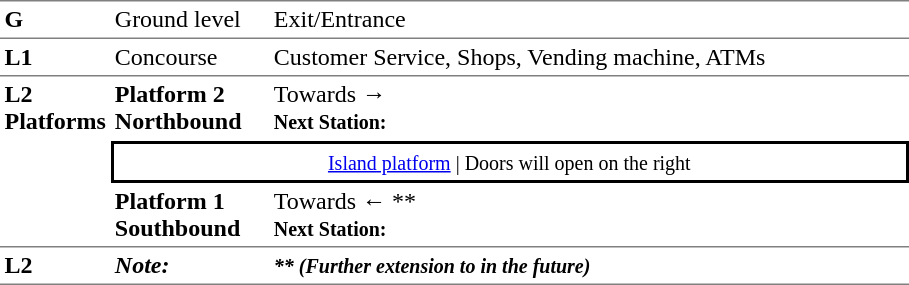<table table border=0 cellspacing=0 cellpadding=3>
<tr>
<td style="border-top:solid 1px gray;border-bottom:solid 1px gray;" width=50 valign=top><strong>G</strong></td>
<td style="border-top:solid 1px gray;border-bottom:solid 1px gray;" width=85 valign=top>Ground level</td>
<td style="border-top:solid 1px gray;border-bottom:solid 1px gray;" width=400 valign=top>Exit/Entrance</td>
</tr>
<tr>
<td style="border-bottom:solid 1px gray;"><strong>L1</strong></td>
<td style="border-bottom:solid 1px gray;">Concourse</td>
<td style="border-bottom:solid 1px gray;">Customer Service, Shops, Vending machine, ATMs</td>
</tr>
<tr>
<td style="border-bottom:solid 1px gray;" width=50 rowspan=3 valign=top><strong>L2<br>Platforms</strong></td>
<td style="border-bottom:solid 1px white;" width=85><span><strong>Platform 2</strong><br><strong>Northbound</strong></span></td>
<td style="border-bottom:solid 1px white;" width=400>Towards → <br><small><strong>Next Station:</strong> </small></td>
</tr>
<tr>
<td style="border-top:solid 2px black;border-right:solid 2px black;border-left:solid 2px black;border-bottom:solid 2px black;text-align:center;" colspan=2><small><a href='#'>Island platform</a> | Doors will open on the right </small></td>
</tr>
<tr>
<td style="border-bottom:solid 1px gray;" width=50><span><strong>Platform 1</strong><br><strong>Southbound</strong></span></td>
<td style="border-bottom:solid 1px gray;" width="400">Towards ←  **<br><small><strong>Next Station:</strong> </small></td>
</tr>
<tr>
<td style="border-bottom:solid 1px gray;" width="50" valign="top"><strong>L2</strong></td>
<td style="border-bottom:solid 1px gray;" width="100" valign="top"><strong><em>Note:</em></strong></td>
<td style="border-bottom:solid 1px gray;" width="420" valign="top"><strong><em><small>** (Further extension to  in the future)</small></em></strong></td>
</tr>
</table>
